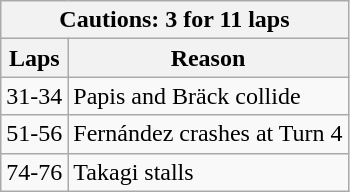<table class="wikitable">
<tr>
<th colspan=2>Cautions: 3 for 11 laps</th>
</tr>
<tr>
<th>Laps</th>
<th>Reason</th>
</tr>
<tr>
<td>31-34</td>
<td>Papis and Bräck collide</td>
</tr>
<tr>
<td>51-56</td>
<td>Fernández crashes at Turn 4</td>
</tr>
<tr>
<td>74-76</td>
<td>Takagi stalls</td>
</tr>
</table>
